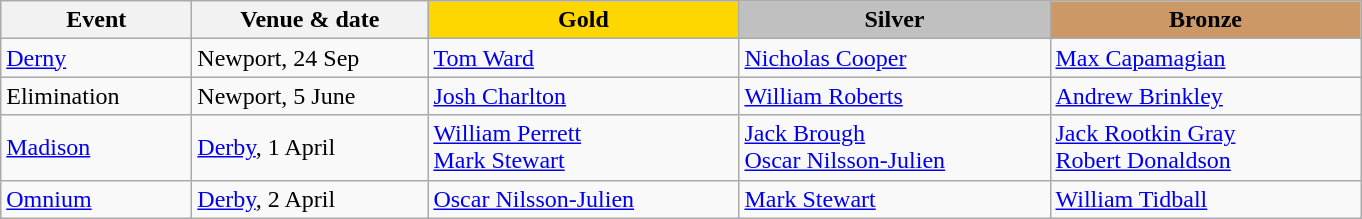<table class="wikitable" style="font-size: 100%">
<tr>
<th width=120>Event</th>
<th width=150>Venue & date</th>
<th width=200 style="background-color: gold;">Gold</th>
<th width=200 style="background-color: silver;">Silver</th>
<th width=200 style="background-color: #cc9966;">Bronze</th>
</tr>
<tr>
<td><a href='#'>Derny</a></td>
<td>Newport, 24 Sep</td>
<td><a href='#'>Tom Ward</a></td>
<td><a href='#'>Nicholas Cooper</a></td>
<td><a href='#'>Max Capamagian</a></td>
</tr>
<tr>
<td>Elimination</td>
<td>Newport, 5 June</td>
<td><a href='#'>Josh Charlton</a></td>
<td><a href='#'>William Roberts</a></td>
<td><a href='#'>Andrew Brinkley</a></td>
</tr>
<tr>
<td><a href='#'>Madison</a></td>
<td><a href='#'>Derby</a>, 1 April</td>
<td><a href='#'>William Perrett</a><br><a href='#'>Mark Stewart</a></td>
<td><a href='#'>Jack Brough</a><br><a href='#'>Oscar Nilsson-Julien</a></td>
<td><a href='#'>Jack Rootkin Gray</a><br><a href='#'>Robert Donaldson</a></td>
</tr>
<tr>
<td><a href='#'>Omnium</a></td>
<td><a href='#'>Derby</a>, 2 April</td>
<td><a href='#'>Oscar Nilsson-Julien</a></td>
<td><a href='#'>Mark Stewart</a></td>
<td><a href='#'>William Tidball</a></td>
</tr>
</table>
